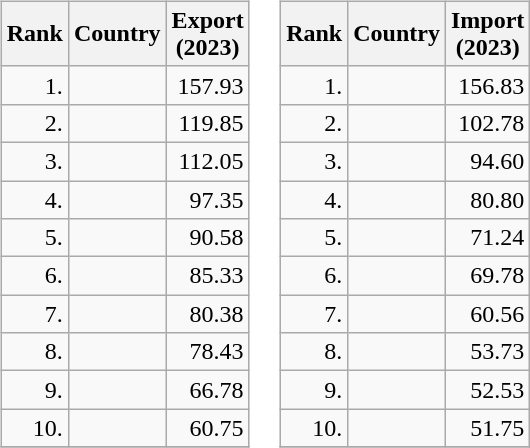<table>
<tr>
<td style="vertical-align:top;"><br><table class="wikitable sortable" style="text-align:right;">
<tr>
<th>Rank</th>
<th>Country</th>
<th>Export<br>(2023)</th>
</tr>
<tr>
<td>1.</td>
<td align="left"></td>
<td>157.93</td>
</tr>
<tr>
<td>2.</td>
<td align="left"></td>
<td>119.85</td>
</tr>
<tr>
<td>3.</td>
<td align="left"></td>
<td>112.05</td>
</tr>
<tr>
<td>4.</td>
<td align="left"></td>
<td>97.35</td>
</tr>
<tr>
<td>5.</td>
<td align="left"></td>
<td>90.58</td>
</tr>
<tr>
<td>6.</td>
<td align="left"></td>
<td>85.33</td>
</tr>
<tr>
<td>7.</td>
<td align="left"></td>
<td>80.38</td>
</tr>
<tr>
<td>8.</td>
<td align="left"></td>
<td>78.43</td>
</tr>
<tr>
<td>9.</td>
<td align="left"></td>
<td>66.78</td>
</tr>
<tr>
<td>10.</td>
<td align="left"></td>
<td>60.75</td>
</tr>
<tr>
</tr>
</table>
</td>
<td style="vertical-align:top;"><br><table class="wikitable sortable" style="text-align:right;">
<tr>
<th>Rank</th>
<th>Country</th>
<th>Import<br>(2023)</th>
</tr>
<tr>
<td>1.</td>
<td align="left"></td>
<td>156.83</td>
</tr>
<tr>
<td>2.</td>
<td align="left"></td>
<td>102.78</td>
</tr>
<tr>
<td>3.</td>
<td align="left"></td>
<td>94.60</td>
</tr>
<tr>
<td>4.</td>
<td align="left"></td>
<td>80.80</td>
</tr>
<tr>
<td>5.</td>
<td align="left"></td>
<td>71.24</td>
</tr>
<tr>
<td>6.</td>
<td align="left"></td>
<td>69.78</td>
</tr>
<tr>
<td>7.</td>
<td align="left"></td>
<td>60.56</td>
</tr>
<tr>
<td>8.</td>
<td align="left"></td>
<td>53.73</td>
</tr>
<tr>
<td>9.</td>
<td align="left"></td>
<td>52.53</td>
</tr>
<tr>
<td>10.</td>
<td align="left"></td>
<td>51.75</td>
</tr>
<tr>
</tr>
</table>
</td>
</tr>
</table>
